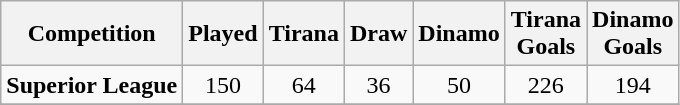<table class=wikitable style="text-align:center">
<tr>
<th>Competition</th>
<th>Played</th>
<th>Tirana</th>
<th>Draw</th>
<th>Dinamo</th>
<th>Tirana <br> Goals</th>
<th>Dinamo <br> Goals</th>
</tr>
<tr>
<td><strong>Superior League</strong></td>
<td>150</td>
<td>64</td>
<td>36</td>
<td>50</td>
<td>226</td>
<td>194</td>
</tr>
<tr>
</tr>
</table>
